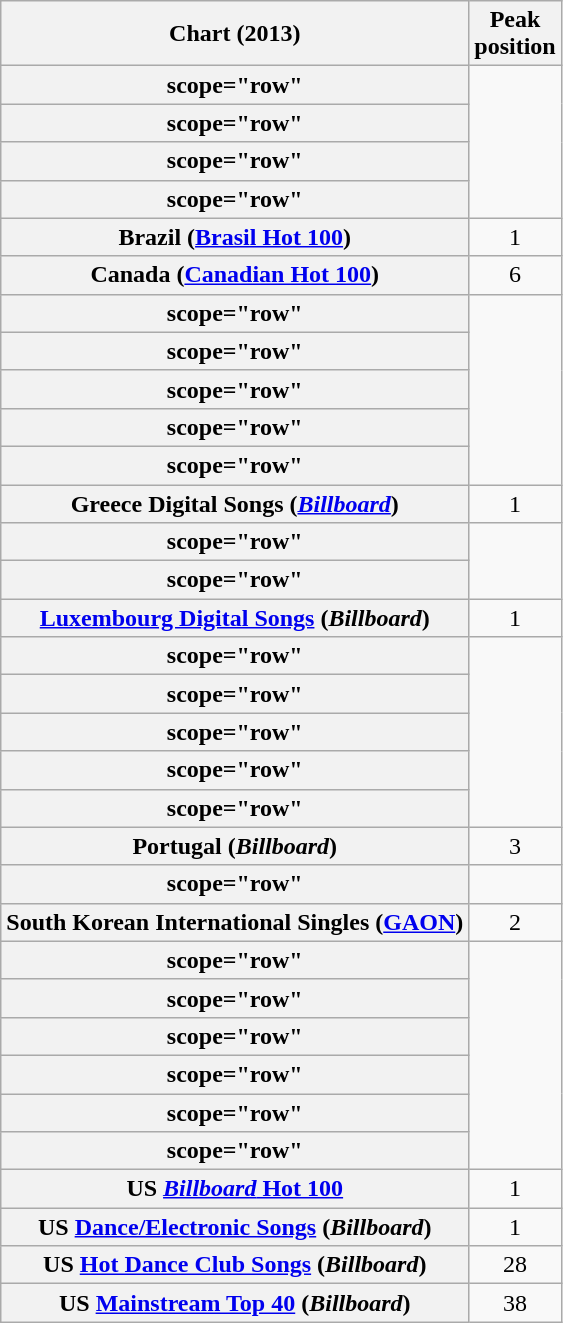<table class="wikitable sortable plainrowheaders" style="text-align:center">
<tr>
<th>Chart (2013)</th>
<th>Peak<br>position</th>
</tr>
<tr>
<th>scope="row" </th>
</tr>
<tr>
<th>scope="row" </th>
</tr>
<tr>
<th>scope="row" </th>
</tr>
<tr>
<th>scope="row" </th>
</tr>
<tr>
<th scope="row">Brazil (<a href='#'>Brasil Hot 100</a>)</th>
<td style="text-align:center;">1</td>
</tr>
<tr>
<th scope="row">Canada (<a href='#'>Canadian Hot 100</a>)</th>
<td style="text-align:center;">6</td>
</tr>
<tr>
<th>scope="row" </th>
</tr>
<tr>
<th>scope="row" </th>
</tr>
<tr>
<th>scope="row" </th>
</tr>
<tr>
<th>scope="row" </th>
</tr>
<tr>
<th>scope="row" </th>
</tr>
<tr>
<th scope="row">Greece Digital Songs (<em><a href='#'>Billboard</a></em>)</th>
<td style="text-align:center;">1</td>
</tr>
<tr>
<th>scope="row" </th>
</tr>
<tr>
<th>scope="row" </th>
</tr>
<tr>
<th scope="row"><a href='#'>Luxembourg Digital Songs</a> (<em>Billboard</em>)</th>
<td style="text-align:center;">1</td>
</tr>
<tr>
<th>scope="row" </th>
</tr>
<tr>
<th>scope="row" </th>
</tr>
<tr>
<th>scope="row" </th>
</tr>
<tr>
<th>scope="row" </th>
</tr>
<tr>
<th>scope="row" </th>
</tr>
<tr>
<th scope="row">Portugal (<em>Billboard</em>)</th>
<td style="text-align:center;">3</td>
</tr>
<tr>
<th>scope="row" </th>
</tr>
<tr>
<th scope="row">South Korean International Singles (<a href='#'>GAON</a>)</th>
<td style="text-align:center;">2</td>
</tr>
<tr>
<th>scope="row" </th>
</tr>
<tr>
<th>scope="row" </th>
</tr>
<tr>
<th>scope="row" </th>
</tr>
<tr>
<th>scope="row" </th>
</tr>
<tr>
<th>scope="row" </th>
</tr>
<tr>
<th>scope="row" </th>
</tr>
<tr>
<th scope="row">US <a href='#'><em>Billboard</em> Hot 100</a></th>
<td style="text-align:center;">1</td>
</tr>
<tr>
<th scope="row">US <a href='#'>Dance/Electronic Songs</a> (<em>Billboard</em>)</th>
<td style="text-align:center;">1</td>
</tr>
<tr>
<th scope="row">US <a href='#'>Hot Dance Club Songs</a> (<em>Billboard</em>)</th>
<td style="text-align:center;">28</td>
</tr>
<tr>
<th scope="row">US <a href='#'>Mainstream Top 40</a> (<em>Billboard</em>)</th>
<td style="text-align:center;">38</td>
</tr>
</table>
